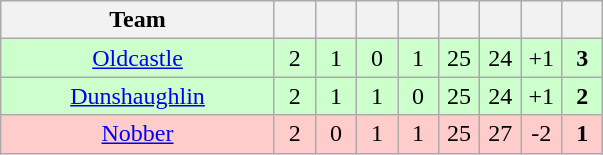<table class="wikitable" style="text-align:center">
<tr>
<th style="width:175px;">Team</th>
<th width="20"></th>
<th width="20"></th>
<th width="20"></th>
<th width="20"></th>
<th width="20"></th>
<th width="20"></th>
<th width="20"></th>
<th width="20"></th>
</tr>
<tr style="background:#cfc;">
<td><a href='#'>Oldcastle</a></td>
<td>2</td>
<td>1</td>
<td>0</td>
<td>1</td>
<td>25</td>
<td>24</td>
<td>+1</td>
<td><strong>3</strong></td>
</tr>
<tr style="background:#cfc;">
<td><a href='#'>Dunshaughlin</a></td>
<td>2</td>
<td>1</td>
<td>1</td>
<td>0</td>
<td>25</td>
<td>24</td>
<td>+1</td>
<td><strong>2</strong></td>
</tr>
<tr style="background:#fcc;">
<td><a href='#'>Nobber</a></td>
<td>2</td>
<td>0</td>
<td>1</td>
<td>1</td>
<td>25</td>
<td>27</td>
<td>-2</td>
<td><strong>1</strong></td>
</tr>
</table>
